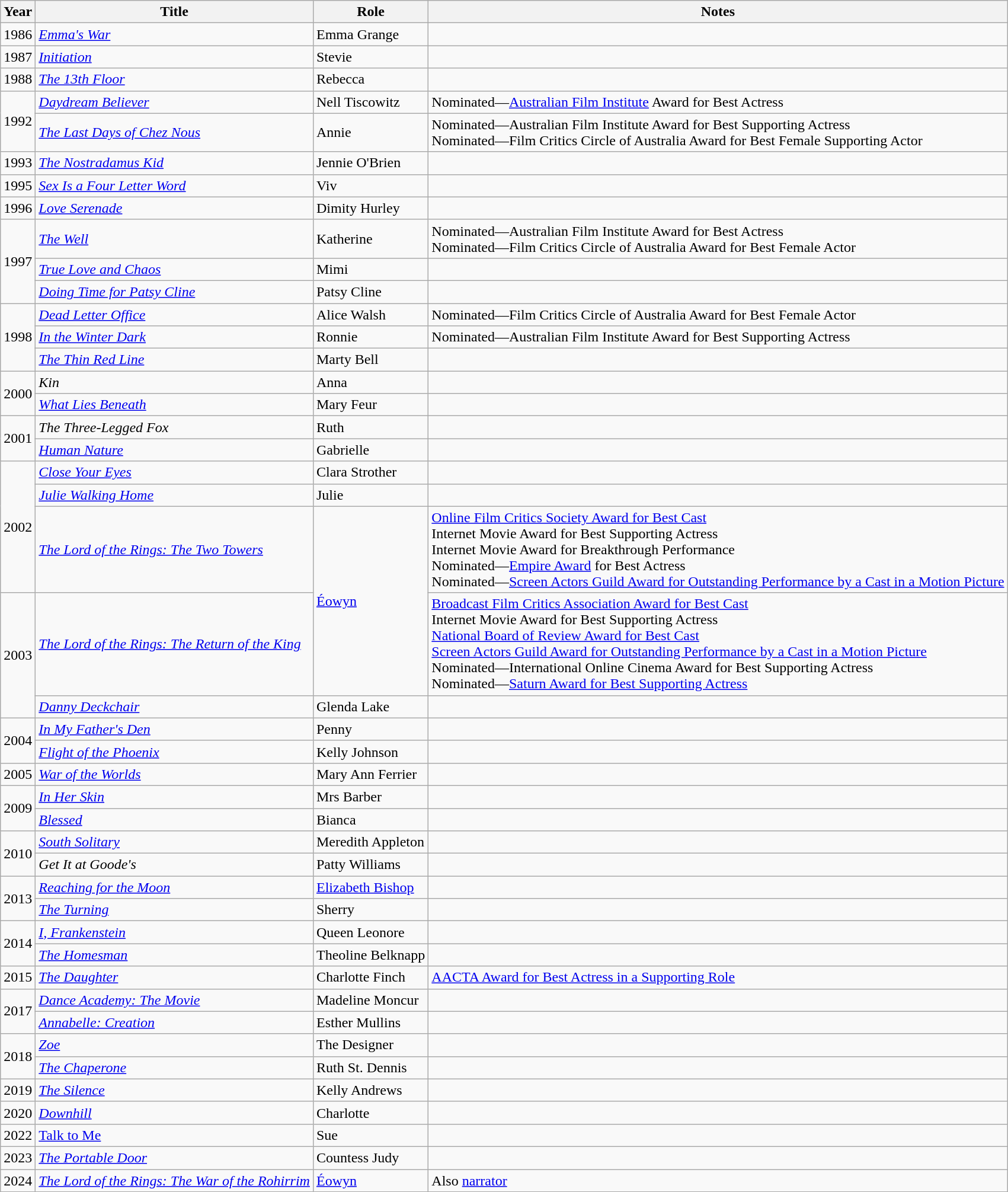<table class="wikitable sortable">
<tr>
<th>Year</th>
<th>Title</th>
<th>Role</th>
<th class="unsortable">Notes</th>
</tr>
<tr>
<td>1986</td>
<td><em><a href='#'>Emma's War</a></em></td>
<td>Emma Grange</td>
<td></td>
</tr>
<tr>
<td>1987</td>
<td><em><a href='#'>Initiation</a></em></td>
<td>Stevie</td>
<td></td>
</tr>
<tr>
<td>1988</td>
<td><em><a href='#'>The 13th Floor</a></em></td>
<td>Rebecca</td>
<td></td>
</tr>
<tr>
<td rowspan="2">1992</td>
<td><em><a href='#'>Daydream Believer</a></em></td>
<td>Nell Tiscowitz</td>
<td>Nominated—<a href='#'>Australian Film Institute</a> Award for Best Actress</td>
</tr>
<tr>
<td><em><a href='#'>The Last Days of Chez Nous</a></em></td>
<td>Annie</td>
<td>Nominated—Australian Film Institute Award for Best Supporting Actress<br>Nominated—Film Critics Circle of Australia Award for Best Female Supporting Actor</td>
</tr>
<tr>
<td>1993</td>
<td><em><a href='#'>The Nostradamus Kid</a></em></td>
<td>Jennie O'Brien</td>
<td></td>
</tr>
<tr>
<td>1995</td>
<td><em><a href='#'>Sex Is a Four Letter Word</a></em></td>
<td>Viv</td>
<td></td>
</tr>
<tr>
<td>1996</td>
<td><em><a href='#'>Love Serenade</a></em></td>
<td>Dimity Hurley</td>
<td></td>
</tr>
<tr>
<td rowspan=3>1997</td>
<td><em><a href='#'>The Well</a></em></td>
<td>Katherine</td>
<td>Nominated—Australian Film Institute Award for Best Actress<br>Nominated—Film Critics Circle of Australia Award for Best Female Actor</td>
</tr>
<tr>
<td><em><a href='#'>True Love and Chaos</a></em></td>
<td>Mimi</td>
<td></td>
</tr>
<tr>
<td><em><a href='#'>Doing Time for Patsy Cline</a></em></td>
<td>Patsy Cline</td>
<td></td>
</tr>
<tr>
<td rowspan=3>1998</td>
<td><em><a href='#'>Dead Letter Office</a></em></td>
<td>Alice Walsh</td>
<td>Nominated—Film Critics Circle of Australia Award for Best Female Actor</td>
</tr>
<tr>
<td><em><a href='#'>In the Winter Dark</a></em></td>
<td>Ronnie</td>
<td>Nominated—Australian Film Institute Award for Best Supporting Actress</td>
</tr>
<tr>
<td><em><a href='#'>The Thin Red Line</a></em></td>
<td>Marty Bell</td>
<td></td>
</tr>
<tr>
<td rowspan=2>2000</td>
<td><em>Kin</em></td>
<td>Anna</td>
<td></td>
</tr>
<tr>
<td><em><a href='#'>What Lies Beneath</a></em></td>
<td>Mary Feur</td>
<td></td>
</tr>
<tr>
<td rowspan=2>2001</td>
<td><em>The Three-Legged Fox</em></td>
<td>Ruth</td>
<td></td>
</tr>
<tr>
<td><em><a href='#'>Human Nature</a></em></td>
<td>Gabrielle</td>
<td></td>
</tr>
<tr>
<td rowspan=3>2002</td>
<td><em><a href='#'>Close Your Eyes</a></em></td>
<td>Clara Strother</td>
<td></td>
</tr>
<tr>
<td><em><a href='#'>Julie Walking Home</a></em></td>
<td>Julie</td>
<td></td>
</tr>
<tr>
<td><em><a href='#'>The Lord of the Rings: The Two Towers</a></em></td>
<td rowspan=2><a href='#'>Éowyn</a></td>
<td><a href='#'>Online Film Critics Society Award for Best Cast</a><br>Internet Movie Award for Best Supporting Actress<br>Internet Movie Award for Breakthrough Performance<br>Nominated—<a href='#'>Empire Award</a> for Best Actress<br>Nominated—<a href='#'>Screen Actors Guild Award for Outstanding Performance by a Cast in a Motion Picture</a></td>
</tr>
<tr>
<td rowspan=2>2003</td>
<td><em><a href='#'>The Lord of the Rings: The Return of the King</a></em></td>
<td><a href='#'>Broadcast Film Critics Association Award for Best Cast</a><br>Internet Movie Award for Best Supporting Actress<br><a href='#'>National Board of Review Award for Best Cast</a><br><a href='#'>Screen Actors Guild Award for Outstanding Performance by a Cast in a Motion Picture</a><br>Nominated—International Online Cinema Award for Best Supporting Actress<br>Nominated—<a href='#'>Saturn Award for Best Supporting Actress</a><br></td>
</tr>
<tr>
<td><em><a href='#'>Danny Deckchair</a></em></td>
<td>Glenda Lake</td>
<td></td>
</tr>
<tr>
<td rowspan=2>2004</td>
<td><em><a href='#'>In My Father's Den</a></em></td>
<td>Penny</td>
<td></td>
</tr>
<tr>
<td><em><a href='#'>Flight of the Phoenix</a></em></td>
<td>Kelly Johnson</td>
<td></td>
</tr>
<tr>
<td>2005</td>
<td><em><a href='#'>War of the Worlds</a></em></td>
<td>Mary Ann Ferrier</td>
<td></td>
</tr>
<tr>
<td rowspan=2>2009</td>
<td><em><a href='#'>In Her Skin</a></em></td>
<td>Mrs Barber</td>
<td></td>
</tr>
<tr>
<td><em><a href='#'>Blessed</a></em></td>
<td>Bianca</td>
<td></td>
</tr>
<tr>
<td rowspan=2>2010</td>
<td><em><a href='#'>South Solitary</a></em></td>
<td>Meredith Appleton</td>
<td></td>
</tr>
<tr>
<td><em>Get It at Goode's</em></td>
<td>Patty Williams</td>
<td></td>
</tr>
<tr>
<td rowspan=2>2013</td>
<td><em><a href='#'>Reaching for the Moon</a></em></td>
<td><a href='#'>Elizabeth Bishop</a></td>
<td></td>
</tr>
<tr>
<td><em><a href='#'>The Turning</a></em></td>
<td>Sherry</td>
<td></td>
</tr>
<tr>
<td rowspan=2>2014</td>
<td><em><a href='#'>I, Frankenstein</a></em></td>
<td>Queen Leonore</td>
<td></td>
</tr>
<tr>
<td><em><a href='#'>The Homesman</a></em></td>
<td>Theoline Belknapp</td>
<td></td>
</tr>
<tr>
<td>2015</td>
<td><em><a href='#'>The Daughter</a></em></td>
<td>Charlotte Finch</td>
<td><a href='#'>AACTA Award for Best Actress in a Supporting Role</a></td>
</tr>
<tr>
<td rowspan=2>2017</td>
<td><em><a href='#'>Dance Academy: The Movie</a></em></td>
<td>Madeline Moncur</td>
<td></td>
</tr>
<tr>
<td><em><a href='#'>Annabelle: Creation</a></em></td>
<td>Esther Mullins</td>
<td></td>
</tr>
<tr>
<td rowspan=2>2018</td>
<td><em><a href='#'>Zoe</a></em></td>
<td>The Designer</td>
<td></td>
</tr>
<tr>
<td><em><a href='#'>The Chaperone</a></em></td>
<td>Ruth St. Dennis</td>
<td></td>
</tr>
<tr>
<td>2019</td>
<td><em><a href='#'>The Silence</a></em></td>
<td>Kelly Andrews</td>
<td></td>
</tr>
<tr>
<td>2020</td>
<td><em><a href='#'>Downhill</a></em></td>
<td>Charlotte</td>
<td></td>
</tr>
<tr>
<td>2022</td>
<td><em><a href='#'></em>Talk to Me<em></a></em></td>
<td>Sue</td>
<td></td>
</tr>
<tr>
<td>2023</td>
<td><em><a href='#'>The Portable Door</a></em></td>
<td>Countess Judy</td>
<td></td>
</tr>
<tr>
<td>2024</td>
<td><em><a href='#'>The Lord of the Rings: The War of the Rohirrim</a></em></td>
<td><a href='#'>Éowyn</a></td>
<td>Also <a href='#'>narrator</a></td>
</tr>
</table>
